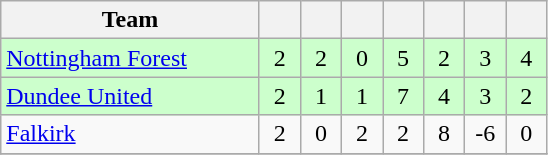<table class="wikitable" style="text-align:center;">
<tr>
<th width=165>Team</th>
<th width=20></th>
<th width=20></th>
<th width=20></th>
<th width=20></th>
<th width=20></th>
<th width=20></th>
<th width=20></th>
</tr>
<tr style="background:#cfc;">
<td align="left"><a href='#'>Nottingham Forest</a></td>
<td>2</td>
<td>2</td>
<td>0</td>
<td>5</td>
<td>2</td>
<td>3</td>
<td>4</td>
</tr>
<tr style="background:#cfc;">
<td align="left"><a href='#'>Dundee United</a></td>
<td>2</td>
<td>1</td>
<td>1</td>
<td>7</td>
<td>4</td>
<td>3</td>
<td>2</td>
</tr>
<tr>
<td align="left"><a href='#'>Falkirk</a></td>
<td>2</td>
<td>0</td>
<td>2</td>
<td>2</td>
<td>8</td>
<td>-6</td>
<td>0</td>
</tr>
<tr>
</tr>
</table>
